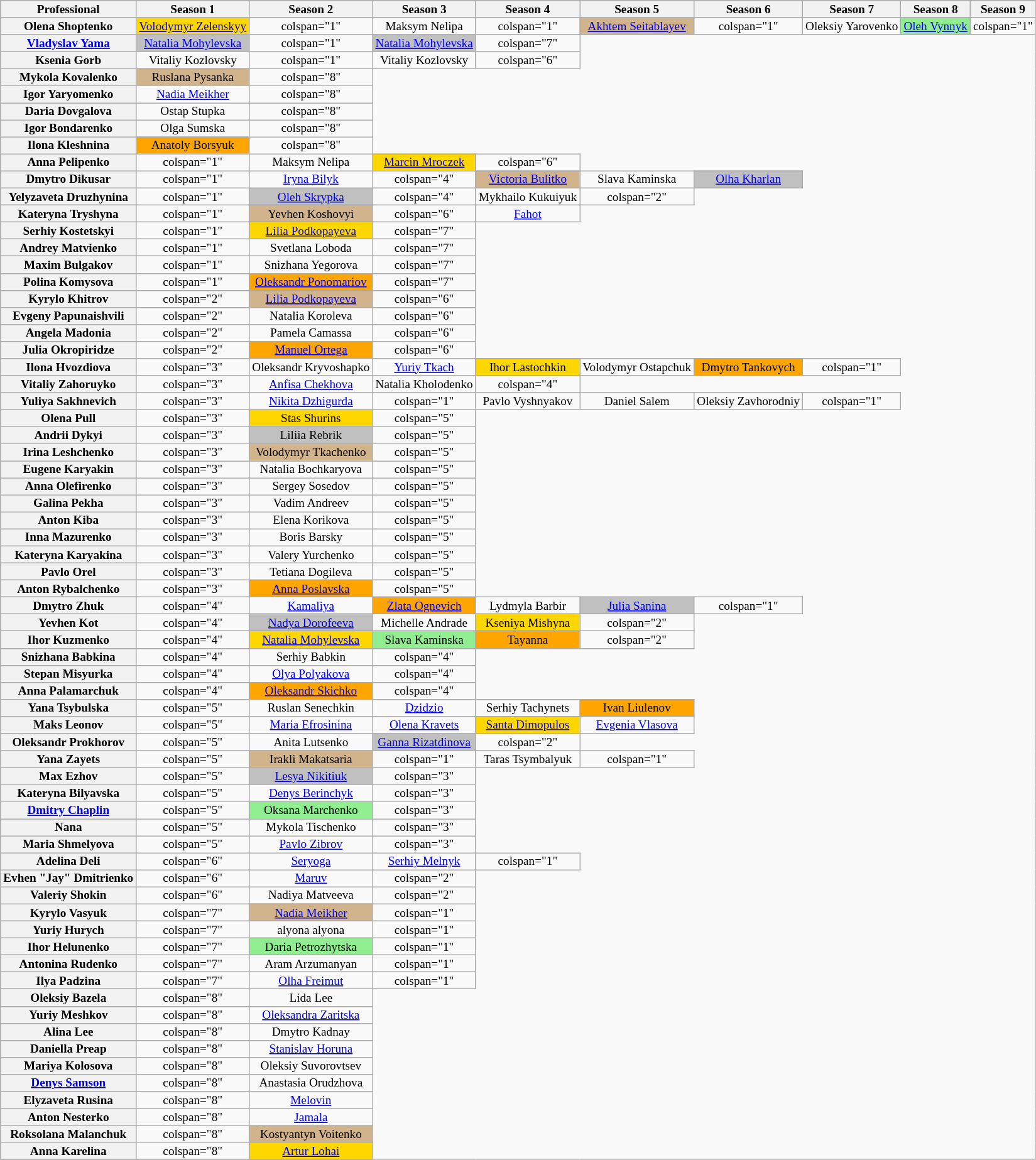<table class="wikitable collapsible collapsed" style="margin:left; font-size:80%; line-height:12px; text-align:center;">
<tr>
<th>Professional</th>
<th>Season 1</th>
<th>Season 2</th>
<th>Season 3</th>
<th>Season 4</th>
<th>Season 5</th>
<th>Season 6</th>
<th>Season 7</th>
<th>Season 8</th>
<th>Season 9</th>
</tr>
<tr>
<th>Olena Shoptenko</th>
<td style="background:gold;"><a href='#'>Volodymyr Zelenskyy</a></td>
<td>colspan="1" </td>
<td>Maksym Nelipa</td>
<td>colspan="1" </td>
<td style="background:tan;"><a href='#'>Akhtem Seitablayev</a></td>
<td>colspan="1" </td>
<td>Oleksiy Yarovenko</td>
<td style="background:lightgreen;"><a href='#'>Oleh Vynnyk</a></td>
<td>colspan="1" </td>
</tr>
<tr>
<th><a href='#'>Vladyslav Yama</a></th>
<td style="background:silver;"><a href='#'>Natalia Mohylevska</a></td>
<td>colspan="1" </td>
<td style="background:silver;"><a href='#'>Natalia Mohylevska</a></td>
<td>colspan="7" </td>
</tr>
<tr>
<th>Ksenia Gorb</th>
<td>Vitaliy Kozlovsky</td>
<td>colspan="1" </td>
<td>Vitaliy Kozlovsky</td>
<td>colspan="6" </td>
</tr>
<tr>
<th>Mykola Kovalenko</th>
<td style="background:tan;">Ruslana Pysanka</td>
<td>colspan="8" </td>
</tr>
<tr>
<th>Igor Yaryomenko</th>
<td><a href='#'>Nadia Meikher</a></td>
<td>colspan="8" </td>
</tr>
<tr>
<th>Daria Dovgalova</th>
<td>Ostap Stupka</td>
<td>colspan="8" </td>
</tr>
<tr>
<th>Igor Bondarenko</th>
<td>Olga Sumska</td>
<td>colspan="8" </td>
</tr>
<tr>
<th>Ilona Kleshnina</th>
<td style="background:orange;">Anatoly Borsyuk</td>
<td>colspan="8" </td>
</tr>
<tr>
<th>Anna Pelipenko</th>
<td>colspan="1" </td>
<td>Maksym Nelipa</td>
<td style="background:gold;"><a href='#'>Marcin Mroczek</a></td>
<td>colspan="6" </td>
</tr>
<tr>
<th>Dmytro Dikusar</th>
<td>colspan="1" </td>
<td><a href='#'>Iryna Bilyk</a></td>
<td>colspan="4" </td>
<td style="background:tan;"><a href='#'>Victoria Bulitko</a></td>
<td>Slava Kaminska</td>
<td style="background:silver;"><a href='#'>Olha Kharlan</a></td>
</tr>
<tr>
<th>Yelyzaveta Druzhynina</th>
<td>colspan="1" </td>
<td style="background:silver;"><a href='#'>Oleh Skrypka</a></td>
<td>colspan="4" </td>
<td>Mykhailo Kukuiyuk</td>
<td>colspan="2" </td>
</tr>
<tr>
<th>Kateryna Tryshyna</th>
<td>colspan="1" </td>
<td style="background:tan;">Yevhen Koshovyi</td>
<td>colspan="6" </td>
<td><a href='#'>Fahot</a></td>
</tr>
<tr>
<th>Serhiy Kostetskyi</th>
<td>colspan="1" </td>
<td style="background:gold;"><a href='#'>Lilia Podkopayeva</a></td>
<td>colspan="7" </td>
</tr>
<tr>
<th>Andrey Matvienko</th>
<td>colspan="1" </td>
<td>Svetlana Loboda</td>
<td>colspan="7" </td>
</tr>
<tr>
<th>Maxim Bulgakov</th>
<td>colspan="1" </td>
<td>Snizhana Yegorova</td>
<td>colspan="7" </td>
</tr>
<tr>
<th>Polina Komysova</th>
<td>colspan="1" </td>
<td style="background:orange;"><a href='#'>Oleksandr Ponomariov</a></td>
<td>colspan="7" </td>
</tr>
<tr>
<th>Kyrylo Khitrov</th>
<td>colspan="2" </td>
<td style="background:tan;"><a href='#'>Lilia Podkopayeva</a></td>
<td>colspan="6" </td>
</tr>
<tr>
<th>Evgeny Papunaishvili</th>
<td>colspan="2" </td>
<td>Natalia Koroleva</td>
<td>colspan="6" </td>
</tr>
<tr>
<th>Angela Madonia</th>
<td>colspan="2" </td>
<td>Pamela Camassa</td>
<td>colspan="6" </td>
</tr>
<tr>
<th>Julia Okropiridze</th>
<td>colspan="2" </td>
<td style="background:orange;"><a href='#'>Manuel Ortega</a></td>
<td>colspan="6" </td>
</tr>
<tr>
<th>Ilona Hvozdiova</th>
<td>colspan="3" </td>
<td>Oleksandr Kryvoshapko</td>
<td><a href='#'>Yuriy Tkach</a></td>
<td style="background:gold;">Ihor Lastochkin</td>
<td>Volodymyr Ostapchuk</td>
<td style="background:orange;">Dmytro Tankovych</td>
<td>colspan="1" </td>
</tr>
<tr>
<th>Vitaliy Zahoruyko</th>
<td>colspan="3" </td>
<td><a href='#'>Anfisa Chekhova</a></td>
<td>Natalia Kholodenko</td>
<td>colspan="4" </td>
</tr>
<tr>
<th>Yuliya Sakhnevich</th>
<td>colspan="3" </td>
<td><a href='#'>Nikita Dzhigurda</a></td>
<td>colspan="1" </td>
<td>Pavlo Vyshnyakov</td>
<td>Daniel Salem</td>
<td>Oleksiy Zavhorodniy</td>
<td>colspan="1" </td>
</tr>
<tr>
<th>Olena Pull</th>
<td>colspan="3" </td>
<td style="background:gold;">Stas Shurins</td>
<td>colspan="5" </td>
</tr>
<tr>
<th>Andrii Dykyi</th>
<td>colspan="3" </td>
<td style="background:silver;">Liliia Rebrik</td>
<td>colspan="5" </td>
</tr>
<tr>
<th>Irina Leshchenko</th>
<td>colspan="3" </td>
<td style="background:tan;">Volodymyr Tkachenko</td>
<td>colspan="5" </td>
</tr>
<tr>
<th>Eugene Karyakin</th>
<td>colspan="3" </td>
<td>Natalia Bochkaryova</td>
<td>colspan="5" </td>
</tr>
<tr>
<th>Anna Olefirenko</th>
<td>colspan="3" </td>
<td>Sergey Sosedov</td>
<td>colspan="5" </td>
</tr>
<tr>
<th>Galina Pekha</th>
<td>colspan="3" </td>
<td>Vadim Andreev</td>
<td>colspan="5" </td>
</tr>
<tr>
<th>Anton Kiba</th>
<td>colspan="3" </td>
<td>Elena Korikova</td>
<td>colspan="5" </td>
</tr>
<tr>
<th>Inna Mazurenko</th>
<td>colspan="3" </td>
<td>Boris Barsky</td>
<td>colspan="5" </td>
</tr>
<tr>
<th>Kateryna Karyakina</th>
<td>colspan="3" </td>
<td>Valery Yurchenko</td>
<td>colspan="5" </td>
</tr>
<tr>
<th>Pavlo Orel</th>
<td>colspan="3" </td>
<td>Tetiana Dogileva</td>
<td>colspan="5" </td>
</tr>
<tr>
<th>Anton Rybalchenko</th>
<td>colspan="3" </td>
<td style="background:orange;"><a href='#'>Anna Poslavska</a></td>
<td>colspan="5" </td>
</tr>
<tr>
<th>Dmytro Zhuk</th>
<td>colspan="4" </td>
<td><a href='#'>Kamaliya</a></td>
<td style="background:orange;"><a href='#'>Zlata Ognevich</a></td>
<td>Lydmyla Barbir</td>
<td style="background:silver;"><a href='#'>Julia Sanina</a></td>
<td>colspan="1" </td>
</tr>
<tr>
<th>Yevhen Kot</th>
<td>colspan="4" </td>
<td style="background:silver;"><a href='#'>Nadya Dorofeeva</a></td>
<td>Michelle Andrade</td>
<td style="background:gold;">Kseniya Mishyna</td>
<td>colspan="2" </td>
</tr>
<tr>
<th>Ihor Kuzmenko</th>
<td>colspan="4" </td>
<td style="background:gold;"><a href='#'>Natalia Mohylevska</a></td>
<td style="background:lightgreen;">Slava Kaminska</td>
<td style="background:orange;">Tayanna</td>
<td>colspan="2" </td>
</tr>
<tr>
<th>Snizhana Babkina</th>
<td>colspan="4" </td>
<td>Serhiy Babkin</td>
<td>colspan="4" </td>
</tr>
<tr>
<th>Stepan Misyurka</th>
<td>colspan="4" </td>
<td><a href='#'>Olya Polyakova</a></td>
<td>colspan="4" </td>
</tr>
<tr>
<th>Anna Palamarchuk</th>
<td>colspan="4" </td>
<td style="background:orange;"><a href='#'>Oleksandr Skichko</a></td>
<td>colspan="4" </td>
</tr>
<tr>
<th>Yana Tsybulska</th>
<td>colspan="5" </td>
<td>Ruslan Senechkin</td>
<td><a href='#'>Dzidzio</a></td>
<td>Serhiy Tachynets</td>
<td style="background:orange;">Ivan Liulenov</td>
</tr>
<tr>
<th>Maks Leonov</th>
<td>colspan="5" </td>
<td><a href='#'>Maria Efrosinina</a></td>
<td><a href='#'>Olena Kravets</a></td>
<td style="background:gold;"><a href='#'>Santa Dimopulos</a></td>
<td><a href='#'>Evgenia Vlasova</a></td>
</tr>
<tr>
<th>Oleksandr Prokhorov</th>
<td>colspan="5" </td>
<td>Anita Lutsenko</td>
<td style="background:silver;"><a href='#'>Ganna Rizatdinova</a></td>
<td>colspan="2" </td>
</tr>
<tr>
<th>Yana Zayets</th>
<td>colspan="5" </td>
<td style="background:tan;">Irakli Makatsaria</td>
<td>colspan="1" </td>
<td>Taras Tsymbalyuk</td>
<td>colspan="1" </td>
</tr>
<tr>
<th>Max Ezhov</th>
<td>colspan="5" </td>
<td style="background:silver;"><a href='#'>Lesya Nikitiuk</a></td>
<td>colspan="3" </td>
</tr>
<tr>
<th>Kateryna Bilyavska</th>
<td>colspan="5" </td>
<td><a href='#'>Denys Berinchyk</a></td>
<td>colspan="3" </td>
</tr>
<tr>
<th><a href='#'>Dmitry Chaplin</a></th>
<td>colspan="5" </td>
<td style="background:lightgreen;">Oksana Marchenko</td>
<td>colspan="3" </td>
</tr>
<tr>
<th>Nana</th>
<td>colspan="5" </td>
<td>Mykola Tischenko</td>
<td>colspan="3" </td>
</tr>
<tr>
<th>Maria Shmelyova</th>
<td>colspan="5" </td>
<td><a href='#'>Pavlo Zibrov</a></td>
<td>colspan="3" </td>
</tr>
<tr>
<th>Adelina Deli</th>
<td>colspan="6" </td>
<td><a href='#'>Seryoga</a></td>
<td><a href='#'>Serhiy Melnyk</a></td>
<td>colspan="1" </td>
</tr>
<tr>
<th>Evhen "Jay" Dmitrienko</th>
<td>colspan="6" </td>
<td><a href='#'>Maruv</a></td>
<td>colspan="2" </td>
</tr>
<tr>
<th>Valeriy Shokin</th>
<td>colspan="6" </td>
<td>Nadiya Matveeva</td>
<td>colspan="2" </td>
</tr>
<tr>
<th>Kyrylo Vasyuk</th>
<td>colspan="7" </td>
<td style="background:tan;"><a href='#'>Nadia Meikher</a></td>
<td>colspan="1" </td>
</tr>
<tr>
<th>Yuriy Hurych</th>
<td>colspan="7" </td>
<td>alyona alyona</td>
<td>colspan="1" </td>
</tr>
<tr>
<th>Ihor Helunenko</th>
<td>colspan="7" </td>
<td style="background:lightgreen;">Daria Petrozhytska</td>
<td>colspan="1" </td>
</tr>
<tr>
<th>Antonina Rudenko</th>
<td>colspan="7" </td>
<td>Aram Arzumanyan</td>
<td>colspan="1" </td>
</tr>
<tr>
<th>Ilya Padzina</th>
<td>colspan="7" </td>
<td><a href='#'>Olha Freimut</a></td>
<td>colspan="1" </td>
</tr>
<tr>
<th>Oleksiy Bazela</th>
<td>colspan="8" </td>
<td>Lida Lee</td>
</tr>
<tr>
<th>Yuriy Meshkov</th>
<td>colspan="8" </td>
<td><a href='#'>Oleksandra Zaritska</a></td>
</tr>
<tr>
<th>Alina Lee</th>
<td>colspan="8" </td>
<td>Dmytro Kadnay</td>
</tr>
<tr>
<th>Daniella Preap</th>
<td>colspan="8" </td>
<td><a href='#'>Stanislav Horuna</a></td>
</tr>
<tr>
<th>Mariya Kolosova</th>
<td>colspan="8" </td>
<td>Oleksiy Suvorovtsev</td>
</tr>
<tr>
<th><a href='#'>Denys Samson</a></th>
<td>colspan="8" </td>
<td>Anastasia Orudzhova</td>
</tr>
<tr>
<th>Elyzaveta Rusina</th>
<td>colspan="8" </td>
<td><a href='#'>Melovin</a></td>
</tr>
<tr>
<th>Anton Nesterko</th>
<td>colspan="8" </td>
<td><a href='#'>Jamala</a></td>
</tr>
<tr>
<th>Roksolana Malanchuk</th>
<td>colspan="8" </td>
<td style="background:tan;">Kostyantyn Voitenko</td>
</tr>
<tr>
<th>Anna Karelina</th>
<td>colspan="8" </td>
<td style="background:gold;"><a href='#'>Artur Lohai</a></td>
</tr>
<tr>
</tr>
</table>
